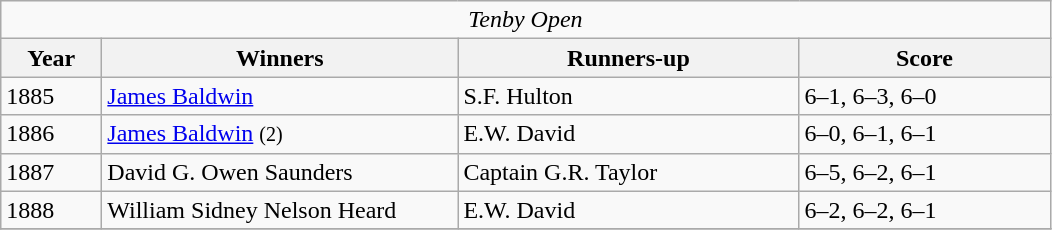<table class="wikitable">
<tr>
<td colspan=4 align=center><em>Tenby Open</em></td>
</tr>
<tr>
<th style="width:60px;">Year</th>
<th style="width:230px;">Winners</th>
<th style="width:220px;">Runners-up</th>
<th style="width:160px;">Score</th>
</tr>
<tr>
<td>1885</td>
<td> <a href='#'>James Baldwin</a></td>
<td> S.F. Hulton</td>
<td>6–1, 6–3, 6–0</td>
</tr>
<tr>
<td>1886</td>
<td> <a href='#'>James Baldwin</a> <small>(2)</small></td>
<td> E.W. David</td>
<td>6–0, 6–1, 6–1</td>
</tr>
<tr>
<td>1887</td>
<td>  David G. Owen Saunders</td>
<td> Captain G.R. Taylor</td>
<td>6–5, 6–2, 6–1</td>
</tr>
<tr>
<td>1888</td>
<td>  William Sidney Nelson Heard</td>
<td> E.W. David</td>
<td>6–2, 6–2, 6–1</td>
</tr>
<tr>
</tr>
</table>
